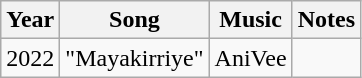<table class="wikitable sortable">
<tr>
<th>Year</th>
<th>Song</th>
<th>Music</th>
<th class="unsortable" scope="col">Notes</th>
</tr>
<tr>
<td>2022</td>
<td>"Mayakirriye"</td>
<td>AniVee</td>
<td></td>
</tr>
</table>
